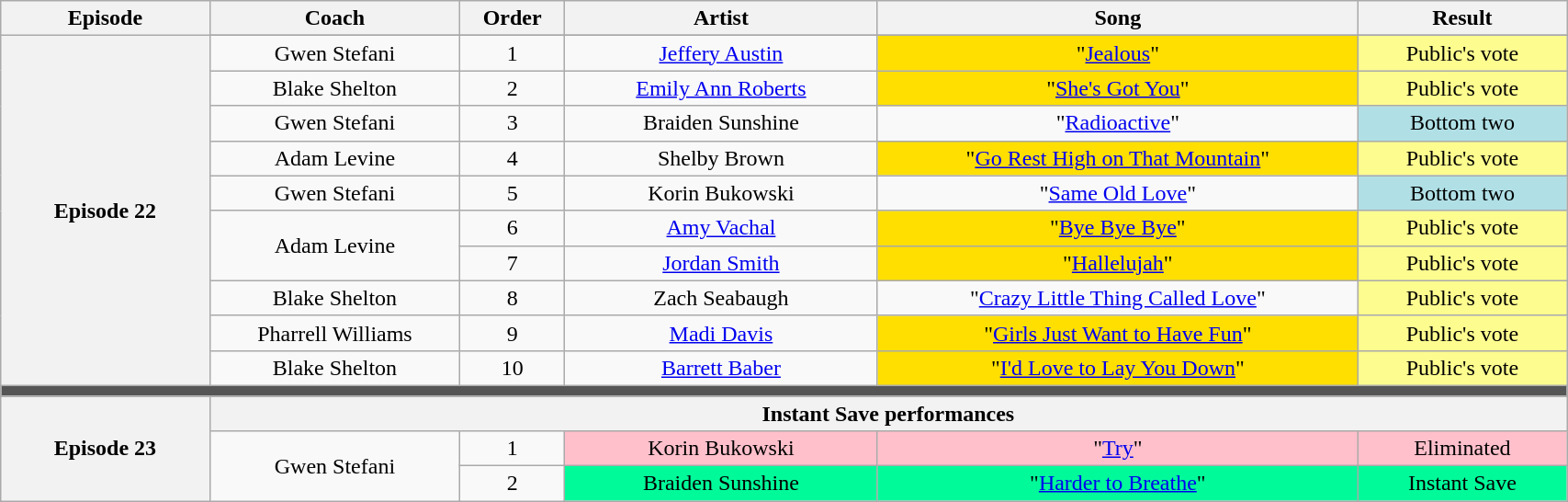<table class="wikitable" style="text-align:center; width:90%;">
<tr>
<th style="width:10%;">Episode</th>
<th style="width:12%;">Coach</th>
<th style="width:05%;">Order</th>
<th style="width:15%;">Artist</th>
<th style="width:23%;">Song</th>
<th style="width:10%;">Result</th>
</tr>
<tr>
<th rowspan="11" scope="row">Episode 22<br><small></small></th>
</tr>
<tr>
<td>Gwen Stefani</td>
<td>1</td>
<td><a href='#'>Jeffery Austin</a></td>
<td style="background:#fedf00;">"<a href='#'>Jealous</a>"</td>
<td style="background:#fdfc8f;">Public's vote</td>
</tr>
<tr>
<td>Blake Shelton</td>
<td>2</td>
<td><a href='#'>Emily Ann Roberts</a></td>
<td style="background:#fedf00;">"<a href='#'>She's Got You</a>"</td>
<td style="background:#fdfc8f;">Public's vote</td>
</tr>
<tr>
<td>Gwen Stefani</td>
<td>3</td>
<td>Braiden Sunshine</td>
<td>"<a href='#'>Radioactive</a>"</td>
<td style="background:#B0E0E6;">Bottom two</td>
</tr>
<tr>
<td>Adam Levine</td>
<td>4</td>
<td>Shelby Brown</td>
<td style="background:#fedf00;">"<a href='#'>Go Rest High on That Mountain</a>"</td>
<td style="background:#fdfc8f;">Public's vote</td>
</tr>
<tr>
<td>Gwen Stefani</td>
<td>5</td>
<td>Korin Bukowski</td>
<td>"<a href='#'>Same Old Love</a>"</td>
<td style="background:#B0E0E6;">Bottom two</td>
</tr>
<tr>
<td rowspan="2">Adam Levine</td>
<td>6</td>
<td><a href='#'>Amy Vachal</a></td>
<td style="background:#fedf00;">"<a href='#'>Bye Bye Bye</a>"</td>
<td style="background:#fdfc8f;">Public's vote</td>
</tr>
<tr>
<td>7</td>
<td><a href='#'>Jordan Smith</a></td>
<td style="background:#fedf00;">"<a href='#'>Hallelujah</a>"</td>
<td style="background:#fdfc8f;">Public's vote</td>
</tr>
<tr>
<td>Blake Shelton</td>
<td>8</td>
<td>Zach Seabaugh</td>
<td>"<a href='#'>Crazy Little Thing Called Love</a>"</td>
<td style="background:#fdfc8f;">Public's vote</td>
</tr>
<tr>
<td>Pharrell Williams</td>
<td>9</td>
<td><a href='#'>Madi Davis</a></td>
<td style="background:#fedf00;">"<a href='#'>Girls Just Want to Have Fun</a>"</td>
<td style="background:#fdfc8f;">Public's vote</td>
</tr>
<tr>
<td>Blake Shelton</td>
<td>10</td>
<td><a href='#'>Barrett Baber</a></td>
<td style="background:#fedf00;">"<a href='#'>I'd Love to Lay You Down</a>"</td>
<td style="background:#fdfc8f;">Public's vote</td>
</tr>
<tr>
<td colspan="6" style="background:#555;"></td>
</tr>
<tr>
<th rowspan="6" scope="row">Episode 23<br><small></small></th>
</tr>
<tr>
<th colspan="5">Instant Save performances</th>
</tr>
<tr>
<td rowspan=2>Gwen Stefani</td>
<td>1</td>
<td style="background:pink;">Korin Bukowski</td>
<td style="background:pink;">"<a href='#'>Try</a>"</td>
<td style="background:pink;">Eliminated</td>
</tr>
<tr>
<td>2</td>
<td style="background:#00FA9A;">Braiden Sunshine</td>
<td style="background:#00FA9A;">"<a href='#'>Harder to Breathe</a>"</td>
<td style="background:#00FA9A;">Instant Save</td>
</tr>
</table>
